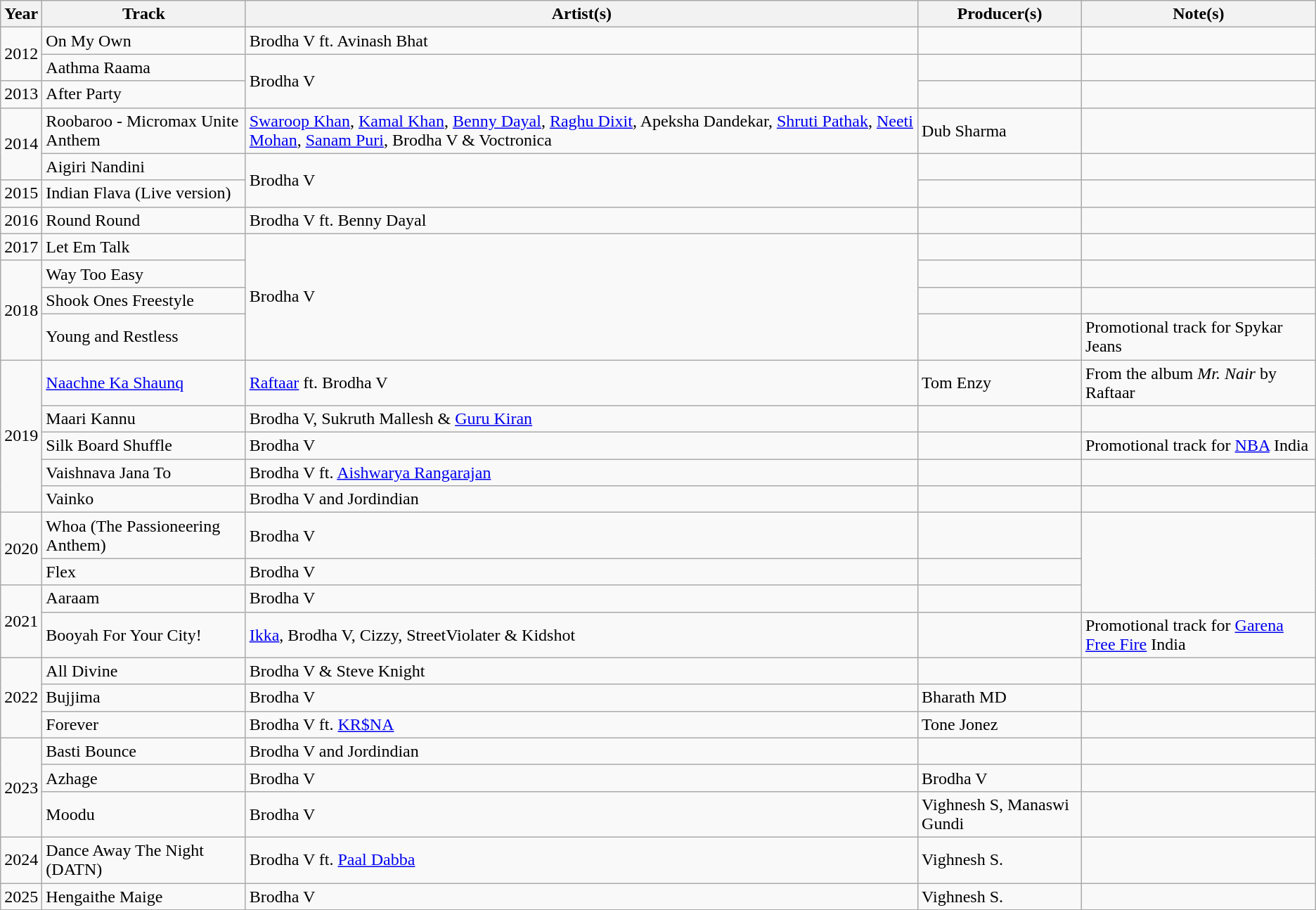<table class="wikitable">
<tr>
<th>Year</th>
<th>Track</th>
<th>Artist(s)</th>
<th>Producer(s)</th>
<th>Note(s)</th>
</tr>
<tr>
<td rowspan="2">2012</td>
<td>On My Own</td>
<td>Brodha V ft. Avinash Bhat</td>
<td></td>
<td></td>
</tr>
<tr>
<td>Aathma Raama</td>
<td rowspan="2">Brodha V</td>
<td></td>
<td></td>
</tr>
<tr>
<td>2013</td>
<td>After Party</td>
<td></td>
<td></td>
</tr>
<tr>
<td rowspan="2">2014</td>
<td>Roobaroo - Micromax Unite Anthem</td>
<td><a href='#'>Swaroop Khan</a>, <a href='#'>Kamal Khan</a>, <a href='#'>Benny Dayal</a>, <a href='#'>Raghu Dixit</a>, Apeksha Dandekar, <a href='#'>Shruti Pathak</a>, <a href='#'>Neeti Mohan</a>, <a href='#'>Sanam Puri</a>, Brodha V & Voctronica</td>
<td>Dub Sharma</td>
<td></td>
</tr>
<tr>
<td>Aigiri Nandini</td>
<td rowspan="2">Brodha V</td>
<td></td>
<td></td>
</tr>
<tr>
<td>2015</td>
<td>Indian Flava (Live version)</td>
<td></td>
<td></td>
</tr>
<tr>
<td>2016</td>
<td>Round Round</td>
<td>Brodha V ft. Benny Dayal</td>
<td></td>
<td></td>
</tr>
<tr>
<td>2017</td>
<td>Let Em Talk</td>
<td rowspan="4">Brodha V</td>
<td></td>
<td></td>
</tr>
<tr>
<td rowspan="3">2018</td>
<td>Way Too Easy</td>
<td></td>
<td></td>
</tr>
<tr>
<td>Shook Ones Freestyle</td>
<td></td>
<td></td>
</tr>
<tr>
<td>Young and Restless</td>
<td></td>
<td>Promotional track for Spykar Jeans</td>
</tr>
<tr>
<td rowspan="5">2019</td>
<td><a href='#'>Naachne Ka Shaunq</a></td>
<td><a href='#'>Raftaar</a> ft. Brodha V</td>
<td>Tom Enzy</td>
<td>From the album <em>Mr. Nair</em> by Raftaar</td>
</tr>
<tr>
<td>Maari Kannu</td>
<td>Brodha V, Sukruth Mallesh & <a href='#'>Guru Kiran</a></td>
<td></td>
<td></td>
</tr>
<tr>
<td>Silk Board Shuffle</td>
<td>Brodha V</td>
<td></td>
<td>Promotional track for <a href='#'>NBA</a> India</td>
</tr>
<tr>
<td>Vaishnava Jana To</td>
<td>Brodha V ft. <a href='#'>Aishwarya Rangarajan</a></td>
<td></td>
<td></td>
</tr>
<tr>
<td>Vainko</td>
<td>Brodha V and Jordindian</td>
<td></td>
<td></td>
</tr>
<tr>
<td rowspan="2">2020</td>
<td>Whoa (The Passioneering Anthem)</td>
<td>Brodha V</td>
<td></td>
</tr>
<tr>
<td>Flex</td>
<td>Brodha V</td>
<td></td>
</tr>
<tr>
<td rowspan="2">2021</td>
<td>Aaraam</td>
<td>Brodha V</td>
<td></td>
</tr>
<tr>
<td>Booyah For Your City!</td>
<td><a href='#'>Ikka</a>, Brodha V, Cizzy, StreetViolater & Kidshot</td>
<td></td>
<td>Promotional track for <a href='#'>Garena Free Fire</a> India</td>
</tr>
<tr>
<td rowspan="3">2022</td>
<td>All Divine</td>
<td>Brodha V & Steve Knight</td>
<td></td>
<td></td>
</tr>
<tr>
<td>Bujjima</td>
<td>Brodha V</td>
<td>Bharath MD</td>
<td></td>
</tr>
<tr>
<td>Forever</td>
<td>Brodha V ft. <a href='#'>KR$NA</a></td>
<td>Tone Jonez</td>
<td></td>
</tr>
<tr>
<td rowspan="3">2023</td>
<td>Basti Bounce</td>
<td>Brodha V and Jordindian</td>
<td></td>
<td></td>
</tr>
<tr>
<td>Azhage</td>
<td>Brodha V</td>
<td>Brodha V</td>
</tr>
<tr>
<td>Moodu</td>
<td>Brodha V</td>
<td>Vighnesh S, Manaswi Gundi</td>
<td></td>
</tr>
<tr>
<td>2024</td>
<td>Dance Away The Night (DATN)</td>
<td>Brodha V ft. <a href='#'>Paal Dabba</a></td>
<td>Vighnesh S.</td>
<td></td>
</tr>
<tr>
<td>2025</td>
<td>Hengaithe Maige</td>
<td>Brodha V</td>
<td>Vighnesh S.</td>
<td></td>
</tr>
</table>
